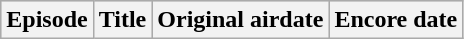<table class="wikitable plainrowheaders">
<tr bgcolor="#CCCCCC">
<th>Episode</th>
<th>Title</th>
<th>Original airdate</th>
<th>Encore date<br>






 

















































































</th>
</tr>
</table>
